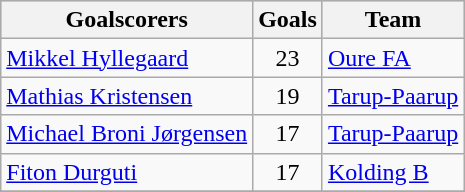<table class="wikitable sortable" class="wikitable">
<tr style="background:#ccc; text-align:center;">
<th>Goalscorers</th>
<th>Goals</th>
<th>Team</th>
</tr>
<tr>
<td> <a href='#'>Mikkel Hyllegaard</a></td>
<td style="text-align:center;">23</td>
<td><a href='#'>Oure FA</a></td>
</tr>
<tr>
<td> <a href='#'>Mathias Kristensen</a></td>
<td style="text-align:center;">19</td>
<td><a href='#'>Tarup-Paarup</a></td>
</tr>
<tr>
<td> <a href='#'>Michael Broni Jørgensen</a></td>
<td style="text-align:center;">17</td>
<td><a href='#'>Tarup-Paarup</a></td>
</tr>
<tr>
<td> <a href='#'>Fiton Durguti</a></td>
<td style="text-align:center;">17</td>
<td><a href='#'>Kolding B</a></td>
</tr>
<tr>
</tr>
</table>
